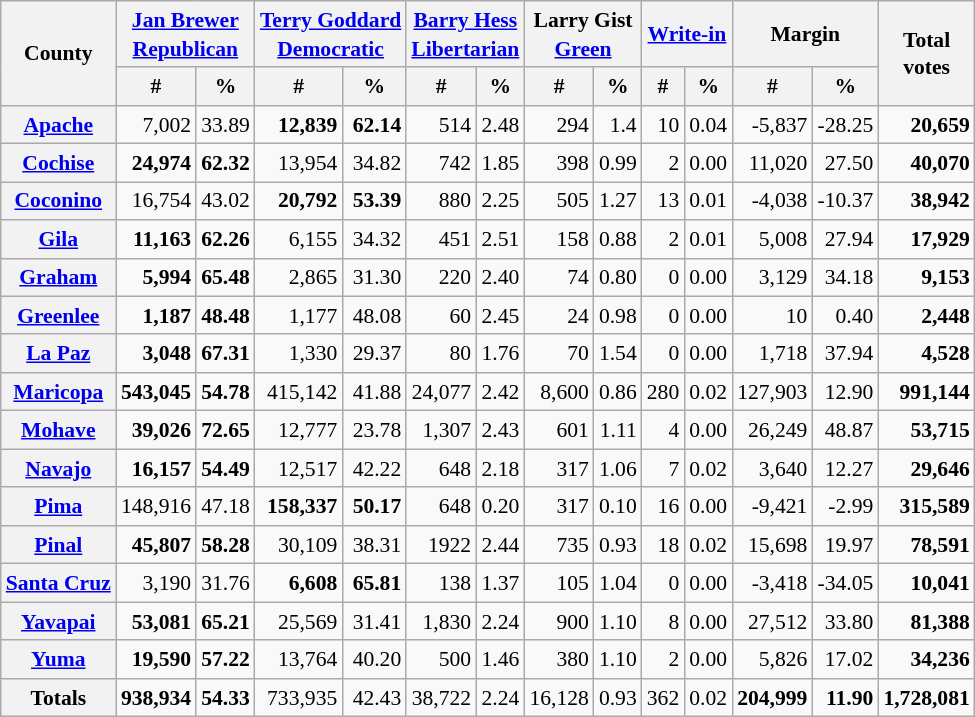<table class="wikitable sortable" style="text-align:right;font-size:90%;line-height:1.3">
<tr>
<th rowspan=2>County</th>
<th colspan=2><a href='#'>Jan Brewer</a><br><a href='#'>Republican</a></th>
<th colspan=2><a href='#'>Terry Goddard</a><br><a href='#'>Democratic</a></th>
<th colspan=2><a href='#'>Barry Hess</a><br><a href='#'>Libertarian</a></th>
<th colspan=2>Larry Gist<br><a href='#'>Green</a></th>
<th colspan=2><a href='#'>Write-in</a></th>
<th colspan=2>Margin</th>
<th rowspan=2>Total<br>votes</th>
</tr>
<tr>
<th data-sort-type="number">#</th>
<th data-sort-type="number">%</th>
<th data-sort-type="number">#</th>
<th data-sort-type="number">%</th>
<th data-sort-type="number">#</th>
<th data-sort-type="number">%</th>
<th data-sort-type="number">#</th>
<th data-sort-type="number">%</th>
<th data-sort-type="number">#</th>
<th data-sort-type="number">%</th>
<th data-sort-type="number">#</th>
<th data-sort-type="number">%</th>
</tr>
<tr>
<th><a href='#'>Apache</a></th>
<td>7,002</td>
<td>33.89</td>
<td><strong>12,839</strong></td>
<td><strong>62.14</strong></td>
<td>514</td>
<td>2.48</td>
<td>294</td>
<td>1.4</td>
<td>10</td>
<td>0.04</td>
<td>-5,837</td>
<td>-28.25</td>
<td><strong>20,659</strong></td>
</tr>
<tr>
<th><a href='#'>Cochise</a></th>
<td><strong>24,974</strong></td>
<td><strong>62.32</strong></td>
<td>13,954</td>
<td>34.82</td>
<td>742</td>
<td>1.85</td>
<td>398</td>
<td>0.99</td>
<td>2</td>
<td>0.00</td>
<td>11,020</td>
<td>27.50</td>
<td><strong>40,070</strong></td>
</tr>
<tr>
<th><a href='#'>Coconino</a></th>
<td>16,754</td>
<td>43.02</td>
<td><strong>20,792</strong></td>
<td><strong>53.39</strong></td>
<td>880</td>
<td>2.25</td>
<td>505</td>
<td>1.27</td>
<td>13</td>
<td>0.01</td>
<td>-4,038</td>
<td>-10.37</td>
<td><strong>38,942</strong></td>
</tr>
<tr>
<th><a href='#'>Gila</a></th>
<td><strong>11,163</strong></td>
<td><strong>62.26</strong></td>
<td>6,155</td>
<td>34.32</td>
<td>451</td>
<td>2.51</td>
<td>158</td>
<td>0.88</td>
<td>2</td>
<td>0.01</td>
<td>5,008</td>
<td>27.94</td>
<td><strong>17,929</strong></td>
</tr>
<tr>
<th><a href='#'>Graham</a></th>
<td><strong>5,994</strong></td>
<td><strong>65.48</strong></td>
<td>2,865</td>
<td>31.30</td>
<td>220</td>
<td>2.40</td>
<td>74</td>
<td>0.80</td>
<td>0</td>
<td>0.00</td>
<td>3,129</td>
<td>34.18</td>
<td><strong>9,153</strong></td>
</tr>
<tr>
<th><a href='#'>Greenlee</a></th>
<td><strong>1,187</strong></td>
<td><strong>48.48</strong></td>
<td>1,177</td>
<td>48.08</td>
<td>60</td>
<td>2.45</td>
<td>24</td>
<td>0.98</td>
<td>0</td>
<td>0.00</td>
<td>10</td>
<td>0.40</td>
<td><strong>2,448</strong></td>
</tr>
<tr>
<th><a href='#'>La Paz</a></th>
<td><strong>3,048</strong></td>
<td><strong>67.31</strong></td>
<td>1,330</td>
<td>29.37</td>
<td>80</td>
<td>1.76</td>
<td>70</td>
<td>1.54</td>
<td>0</td>
<td>0.00</td>
<td>1,718</td>
<td>37.94</td>
<td><strong>4,528</strong></td>
</tr>
<tr>
<th><a href='#'>Maricopa</a></th>
<td><strong>543,045</strong></td>
<td><strong>54.78</strong></td>
<td>415,142</td>
<td>41.88</td>
<td>24,077</td>
<td>2.42</td>
<td>8,600</td>
<td>0.86</td>
<td>280</td>
<td>0.02</td>
<td>127,903</td>
<td>12.90</td>
<td><strong>991,144</strong></td>
</tr>
<tr>
<th><a href='#'>Mohave</a></th>
<td><strong>39,026</strong></td>
<td><strong>72.65</strong></td>
<td>12,777</td>
<td>23.78</td>
<td>1,307</td>
<td>2.43</td>
<td>601</td>
<td>1.11</td>
<td>4</td>
<td>0.00</td>
<td>26,249</td>
<td>48.87</td>
<td><strong>53,715</strong></td>
</tr>
<tr>
<th><a href='#'>Navajo</a></th>
<td><strong>16,157</strong></td>
<td><strong>54.49</strong></td>
<td>12,517</td>
<td>42.22</td>
<td>648</td>
<td>2.18</td>
<td>317</td>
<td>1.06</td>
<td>7</td>
<td>0.02</td>
<td>3,640</td>
<td>12.27</td>
<td><strong>29,646</strong></td>
</tr>
<tr>
<th><a href='#'>Pima</a></th>
<td>148,916</td>
<td>47.18</td>
<td><strong>158,337</strong></td>
<td><strong>50.17</strong></td>
<td>648</td>
<td>0.20</td>
<td>317</td>
<td>0.10</td>
<td>16</td>
<td>0.00</td>
<td>-9,421</td>
<td>-2.99</td>
<td><strong>315,589</strong></td>
</tr>
<tr>
<th><a href='#'>Pinal</a></th>
<td><strong>45,807</strong></td>
<td><strong>58.28</strong></td>
<td>30,109</td>
<td>38.31</td>
<td>1922</td>
<td>2.44</td>
<td>735</td>
<td>0.93</td>
<td>18</td>
<td>0.02</td>
<td>15,698</td>
<td>19.97</td>
<td><strong>78,591</strong></td>
</tr>
<tr>
<th><a href='#'>Santa Cruz</a></th>
<td>3,190</td>
<td>31.76</td>
<td><strong>6,608</strong></td>
<td><strong>65.81</strong></td>
<td>138</td>
<td>1.37</td>
<td>105</td>
<td>1.04</td>
<td>0</td>
<td>0.00</td>
<td>-3,418</td>
<td>-34.05</td>
<td><strong>10,041</strong></td>
</tr>
<tr>
<th><a href='#'>Yavapai</a></th>
<td><strong>53,081</strong></td>
<td><strong>65.21</strong></td>
<td>25,569</td>
<td>31.41</td>
<td>1,830</td>
<td>2.24</td>
<td>900</td>
<td>1.10</td>
<td>8</td>
<td>0.00</td>
<td>27,512</td>
<td>33.80</td>
<td><strong>81,388</strong></td>
</tr>
<tr>
<th><a href='#'>Yuma</a></th>
<td><strong>19,590</strong></td>
<td><strong>57.22</strong></td>
<td>13,764</td>
<td>40.20</td>
<td>500</td>
<td>1.46</td>
<td>380</td>
<td>1.10</td>
<td>2</td>
<td>0.00</td>
<td>5,826</td>
<td>17.02</td>
<td><strong>34,236</strong></td>
</tr>
<tr class="sortbottom">
<th>Totals</th>
<td><strong>938,934</strong></td>
<td><strong>54.33</strong></td>
<td>733,935</td>
<td>42.43</td>
<td>38,722</td>
<td>2.24</td>
<td>16,128</td>
<td>0.93</td>
<td>362</td>
<td>0.02</td>
<td><strong>204,999</strong></td>
<td><strong>11.90</strong></td>
<td><strong>1,728,081</strong></td>
</tr>
</table>
